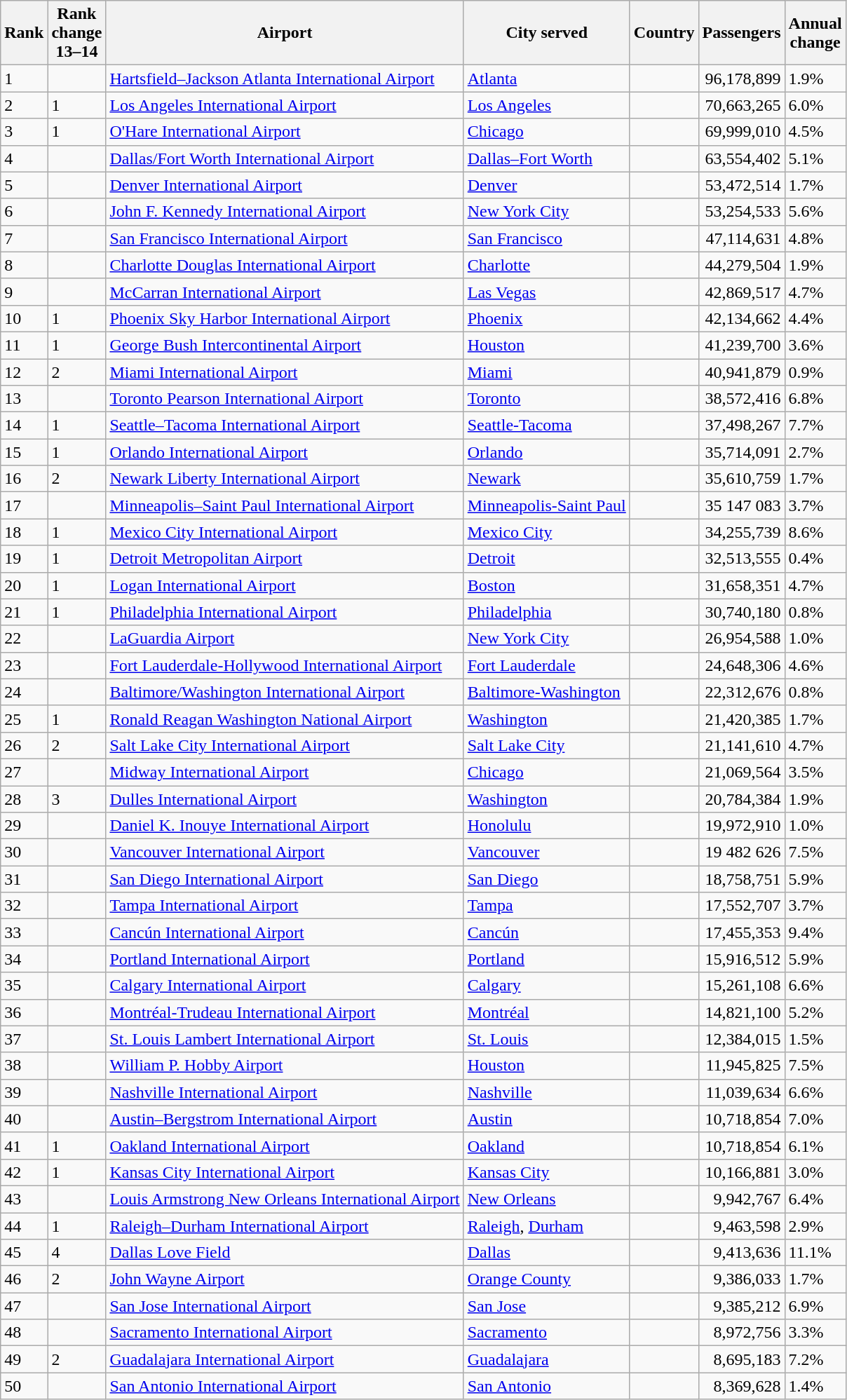<table class="wikitable sortable">
<tr>
<th>Rank</th>
<th>Rank<br>change<br>13–14</th>
<th>Airport</th>
<th>City served</th>
<th>Country</th>
<th>Passengers</th>
<th>Annual<br>change</th>
</tr>
<tr>
<td>1</td>
<td></td>
<td><a href='#'>Hartsfield–Jackson Atlanta International Airport</a></td>
<td><a href='#'>Atlanta</a></td>
<td></td>
<td align="right">96,178,899</td>
<td>1.9%</td>
</tr>
<tr>
<td>2</td>
<td>1</td>
<td><a href='#'>Los Angeles International Airport</a></td>
<td><a href='#'>Los Angeles</a></td>
<td></td>
<td align="right">70,663,265</td>
<td>6.0%</td>
</tr>
<tr>
<td>3</td>
<td>1</td>
<td><a href='#'>O'Hare International Airport</a></td>
<td><a href='#'>Chicago</a></td>
<td></td>
<td align="right">69,999,010</td>
<td>4.5%</td>
</tr>
<tr>
<td>4</td>
<td></td>
<td><a href='#'>Dallas/Fort Worth International Airport</a></td>
<td><a href='#'>Dallas–Fort Worth</a></td>
<td></td>
<td align="right">63,554,402</td>
<td>5.1%</td>
</tr>
<tr>
<td>5</td>
<td></td>
<td><a href='#'>Denver International Airport</a></td>
<td><a href='#'>Denver</a></td>
<td></td>
<td align="right">53,472,514</td>
<td>1.7%</td>
</tr>
<tr>
<td>6</td>
<td></td>
<td><a href='#'>John F. Kennedy International Airport</a></td>
<td><a href='#'>New York City</a></td>
<td></td>
<td align="right">53,254,533</td>
<td>5.6%</td>
</tr>
<tr>
<td>7</td>
<td></td>
<td><a href='#'>San Francisco International Airport</a></td>
<td><a href='#'>San Francisco</a></td>
<td></td>
<td align="right">47,114,631</td>
<td>4.8%</td>
</tr>
<tr>
<td>8</td>
<td></td>
<td><a href='#'>Charlotte Douglas International Airport</a></td>
<td><a href='#'>Charlotte</a></td>
<td></td>
<td align="right">44,279,504</td>
<td>1.9%</td>
</tr>
<tr>
<td>9</td>
<td></td>
<td><a href='#'>McCarran International Airport</a></td>
<td><a href='#'>Las Vegas</a></td>
<td></td>
<td align="right">42,869,517</td>
<td>4.7%</td>
</tr>
<tr>
<td>10</td>
<td>1</td>
<td><a href='#'>Phoenix Sky Harbor International Airport</a></td>
<td><a href='#'>Phoenix</a></td>
<td></td>
<td align="right">42,134,662</td>
<td>4.4%</td>
</tr>
<tr>
<td>11</td>
<td>1</td>
<td><a href='#'>George Bush Intercontinental Airport</a></td>
<td><a href='#'>Houston</a></td>
<td></td>
<td align="right">41,239,700</td>
<td>3.6%</td>
</tr>
<tr>
<td>12</td>
<td>2</td>
<td><a href='#'>Miami International Airport</a></td>
<td><a href='#'>Miami</a></td>
<td></td>
<td align="right">40,941,879</td>
<td>0.9%</td>
</tr>
<tr>
<td>13</td>
<td></td>
<td><a href='#'>Toronto Pearson International Airport</a></td>
<td><a href='#'>Toronto</a></td>
<td></td>
<td align="right">38,572,416</td>
<td>6.8%</td>
</tr>
<tr>
<td>14</td>
<td>1</td>
<td><a href='#'>Seattle–Tacoma International Airport</a></td>
<td><a href='#'>Seattle-Tacoma</a></td>
<td></td>
<td align="right">37,498,267</td>
<td>7.7%</td>
</tr>
<tr>
<td>15</td>
<td>1</td>
<td><a href='#'>Orlando International Airport</a></td>
<td><a href='#'>Orlando</a></td>
<td></td>
<td align="right">35,714,091</td>
<td>2.7%</td>
</tr>
<tr>
<td>16</td>
<td>2</td>
<td><a href='#'>Newark Liberty International Airport</a></td>
<td><a href='#'>Newark</a></td>
<td></td>
<td align="right">35,610,759</td>
<td>1.7%</td>
</tr>
<tr>
<td>17</td>
<td></td>
<td><a href='#'>Minneapolis–Saint Paul International Airport</a></td>
<td><a href='#'>Minneapolis-Saint Paul</a></td>
<td></td>
<td align="right">35 147 083</td>
<td>3.7%</td>
</tr>
<tr>
<td>18</td>
<td>1</td>
<td><a href='#'>Mexico City International Airport</a></td>
<td><a href='#'>Mexico City</a></td>
<td></td>
<td align="right">34,255,739</td>
<td>8.6%</td>
</tr>
<tr>
<td>19</td>
<td>1</td>
<td><a href='#'>Detroit Metropolitan Airport</a></td>
<td><a href='#'>Detroit</a></td>
<td></td>
<td align="right">32,513,555</td>
<td>0.4%</td>
</tr>
<tr>
<td>20</td>
<td>1</td>
<td><a href='#'>Logan International Airport</a></td>
<td><a href='#'>Boston</a></td>
<td></td>
<td align="right">31,658,351</td>
<td>4.7%</td>
</tr>
<tr>
<td>21</td>
<td>1</td>
<td><a href='#'>Philadelphia International Airport</a></td>
<td><a href='#'>Philadelphia</a></td>
<td></td>
<td align="right">30,740,180</td>
<td>0.8%</td>
</tr>
<tr>
<td>22</td>
<td></td>
<td><a href='#'>LaGuardia Airport</a></td>
<td><a href='#'>New York City</a></td>
<td></td>
<td align="right">26,954,588</td>
<td>1.0%</td>
</tr>
<tr>
<td>23</td>
<td></td>
<td><a href='#'>Fort Lauderdale-Hollywood International Airport</a></td>
<td><a href='#'>Fort Lauderdale</a></td>
<td></td>
<td align="right">24,648,306</td>
<td>4.6%</td>
</tr>
<tr>
<td>24</td>
<td></td>
<td><a href='#'>Baltimore/Washington International Airport</a></td>
<td><a href='#'>Baltimore-Washington</a></td>
<td></td>
<td align="right">22,312,676</td>
<td>0.8%</td>
</tr>
<tr>
<td>25</td>
<td>1</td>
<td><a href='#'>Ronald Reagan Washington National Airport</a></td>
<td><a href='#'>Washington</a></td>
<td></td>
<td align="right">21,420,385</td>
<td>1.7%</td>
</tr>
<tr>
<td>26</td>
<td>2</td>
<td><a href='#'>Salt Lake City International Airport</a></td>
<td><a href='#'>Salt Lake City</a></td>
<td></td>
<td align="right">21,141,610</td>
<td>4.7%</td>
</tr>
<tr>
<td>27</td>
<td></td>
<td><a href='#'>Midway International Airport</a></td>
<td><a href='#'>Chicago</a></td>
<td></td>
<td align="right">21,069,564</td>
<td>3.5%</td>
</tr>
<tr>
<td>28</td>
<td>3</td>
<td><a href='#'>Dulles International Airport</a></td>
<td><a href='#'>Washington</a></td>
<td></td>
<td align="right">20,784,384</td>
<td>1.9%</td>
</tr>
<tr>
<td>29</td>
<td></td>
<td><a href='#'>Daniel K. Inouye International Airport</a></td>
<td><a href='#'>Honolulu</a></td>
<td></td>
<td align="right">19,972,910</td>
<td>1.0%</td>
</tr>
<tr>
<td>30</td>
<td></td>
<td><a href='#'>Vancouver International Airport</a></td>
<td><a href='#'>Vancouver</a></td>
<td></td>
<td align="right">19 482 626</td>
<td>7.5%</td>
</tr>
<tr>
<td>31</td>
<td></td>
<td><a href='#'>San Diego International Airport</a></td>
<td><a href='#'>San Diego</a></td>
<td></td>
<td align="right">18,758,751</td>
<td>5.9%</td>
</tr>
<tr>
<td>32</td>
<td></td>
<td><a href='#'>Tampa International Airport</a></td>
<td><a href='#'>Tampa</a></td>
<td></td>
<td align="right">17,552,707</td>
<td>3.7%</td>
</tr>
<tr>
<td>33</td>
<td></td>
<td><a href='#'>Cancún International Airport</a></td>
<td><a href='#'>Cancún</a></td>
<td></td>
<td align="right">17,455,353</td>
<td>9.4%</td>
</tr>
<tr>
<td>34</td>
<td></td>
<td><a href='#'>Portland International Airport</a></td>
<td><a href='#'>Portland</a></td>
<td></td>
<td align="right">15,916,512</td>
<td>5.9%</td>
</tr>
<tr>
<td>35</td>
<td></td>
<td><a href='#'>Calgary International Airport</a></td>
<td><a href='#'>Calgary</a></td>
<td></td>
<td align="right">15,261,108</td>
<td>6.6%</td>
</tr>
<tr>
<td>36</td>
<td></td>
<td><a href='#'>Montréal-Trudeau International Airport</a></td>
<td><a href='#'>Montréal</a></td>
<td></td>
<td align="right">14,821,100</td>
<td>5.2%</td>
</tr>
<tr>
<td>37</td>
<td></td>
<td><a href='#'>St. Louis Lambert International Airport</a></td>
<td><a href='#'>St. Louis</a></td>
<td></td>
<td align="right">12,384,015</td>
<td>1.5%</td>
</tr>
<tr>
<td>38</td>
<td></td>
<td><a href='#'>William P. Hobby Airport</a></td>
<td><a href='#'>Houston</a></td>
<td></td>
<td align="right">11,945,825</td>
<td>7.5%</td>
</tr>
<tr>
<td>39</td>
<td></td>
<td><a href='#'>Nashville International Airport</a></td>
<td><a href='#'>Nashville</a></td>
<td></td>
<td align="right">11,039,634</td>
<td>6.6%</td>
</tr>
<tr>
<td>40</td>
<td></td>
<td><a href='#'>Austin–Bergstrom International Airport</a></td>
<td><a href='#'>Austin</a></td>
<td></td>
<td align="right">10,718,854</td>
<td>7.0%</td>
</tr>
<tr>
<td>41</td>
<td>1</td>
<td><a href='#'>Oakland International Airport</a></td>
<td><a href='#'>Oakland</a></td>
<td></td>
<td align="right">10,718,854</td>
<td>6.1%</td>
</tr>
<tr>
<td>42</td>
<td>1</td>
<td><a href='#'>Kansas City International Airport</a></td>
<td><a href='#'>Kansas City</a></td>
<td></td>
<td align="right">10,166,881</td>
<td>3.0%</td>
</tr>
<tr>
<td>43</td>
<td></td>
<td><a href='#'>Louis Armstrong New Orleans International Airport</a></td>
<td><a href='#'>New Orleans</a></td>
<td></td>
<td align="right">9,942,767</td>
<td>6.4%</td>
</tr>
<tr>
<td>44</td>
<td>1</td>
<td><a href='#'>Raleigh–Durham International Airport</a></td>
<td><a href='#'>Raleigh</a>, <a href='#'>Durham</a></td>
<td></td>
<td align="right">9,463,598</td>
<td>2.9%</td>
</tr>
<tr>
<td>45</td>
<td>4</td>
<td><a href='#'>Dallas Love Field</a></td>
<td><a href='#'>Dallas</a></td>
<td></td>
<td align="right">9,413,636</td>
<td>11.1%</td>
</tr>
<tr>
<td>46</td>
<td>2</td>
<td><a href='#'>John Wayne Airport</a></td>
<td><a href='#'>Orange County</a></td>
<td></td>
<td align="right">9,386,033</td>
<td>1.7%</td>
</tr>
<tr>
<td>47</td>
<td></td>
<td><a href='#'>San Jose International Airport</a></td>
<td><a href='#'>San Jose</a></td>
<td></td>
<td align="right">9,385,212</td>
<td>6.9%</td>
</tr>
<tr>
<td>48</td>
<td></td>
<td><a href='#'>Sacramento International Airport</a></td>
<td><a href='#'>Sacramento</a></td>
<td></td>
<td align="right">8,972,756</td>
<td>3.3%</td>
</tr>
<tr>
<td>49</td>
<td>2</td>
<td><a href='#'>Guadalajara International Airport</a></td>
<td><a href='#'>Guadalajara</a></td>
<td></td>
<td align="right">8,695,183</td>
<td>7.2%</td>
</tr>
<tr>
<td>50</td>
<td></td>
<td><a href='#'>San Antonio International Airport</a></td>
<td><a href='#'>San Antonio</a></td>
<td></td>
<td align="right">8,369,628</td>
<td>1.4%</td>
</tr>
</table>
